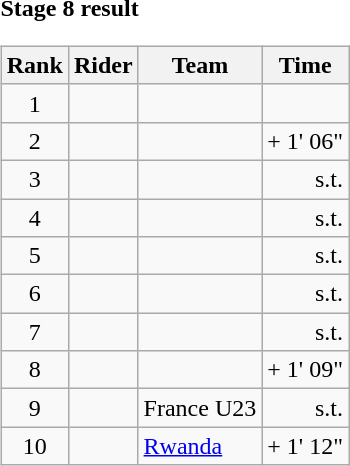<table>
<tr>
<td><strong>Stage 8 result</strong><br><table class="wikitable">
<tr>
<th scope="col">Rank</th>
<th scope="col">Rider</th>
<th scope="col">Team</th>
<th scope="col">Time</th>
</tr>
<tr>
<td style="text-align:center;">1</td>
<td></td>
<td></td>
<td style="text-align:right;"></td>
</tr>
<tr>
<td style="text-align:center;">2</td>
<td></td>
<td></td>
<td style="text-align:right;">+ 1' 06"</td>
</tr>
<tr>
<td style="text-align:center;">3</td>
<td></td>
<td></td>
<td style="text-align:right;">s.t.</td>
</tr>
<tr>
<td style="text-align:center;">4</td>
<td></td>
<td></td>
<td style="text-align:right;">s.t.</td>
</tr>
<tr>
<td style="text-align:center;">5</td>
<td></td>
<td></td>
<td style="text-align:right;">s.t.</td>
</tr>
<tr>
<td style="text-align:center;">6</td>
<td></td>
<td></td>
<td style="text-align:right;">s.t.</td>
</tr>
<tr>
<td style="text-align:center;">7</td>
<td></td>
<td></td>
<td style="text-align:right;">s.t.</td>
</tr>
<tr>
<td style="text-align:center;">8</td>
<td></td>
<td></td>
<td style="text-align:right;">+ 1' 09"</td>
</tr>
<tr>
<td style="text-align:center;">9</td>
<td></td>
<td>France U23</td>
<td style="text-align:right;">s.t.</td>
</tr>
<tr>
<td style="text-align:center;">10</td>
<td></td>
<td><a href='#'>Rwanda</a></td>
<td style="text-align:right;">+ 1' 12"</td>
</tr>
</table>
</td>
</tr>
</table>
